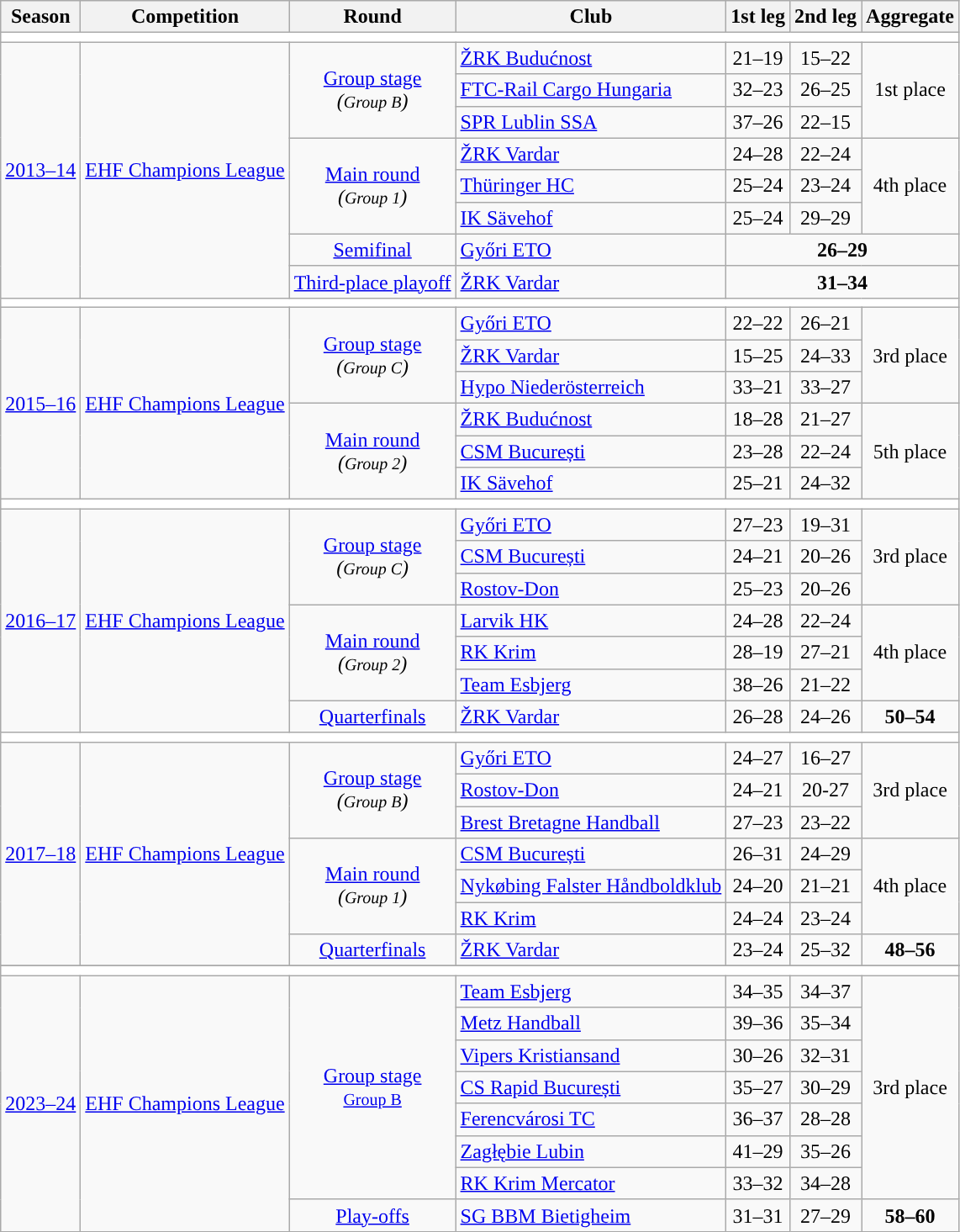<table class="wikitable">
<tr>
<th>Season</th>
<th>Competition</th>
<th>Round</th>
<th>Club</th>
<th>1st leg</th>
<th>2nd leg</th>
<th>Aggregate</th>
</tr>
<tr>
<td colspan="7" bgcolor=white></td>
</tr>
<tr>
<td rowspan="8"><a href='#'>2013–14</a></td>
<td rowspan="8"><a href='#'>EHF Champions League</a></td>
<td rowspan="3" style="text-align:center;"><a href='#'>Group stage</a> <br><em>(<small>Group B</small>)</em></td>
<td> <a href='#'>ŽRK Budućnost</a></td>
<td style="text-align:center;">21–19</td>
<td style="text-align:center;">15–22</td>
<td rowspan="3" style="text-align:center;">1st place</td>
</tr>
<tr>
<td> <a href='#'>FTC-Rail Cargo Hungaria</a></td>
<td style="text-align:center;">32–23</td>
<td style="text-align:center;">26–25</td>
</tr>
<tr>
<td> <a href='#'>SPR Lublin SSA</a></td>
<td style="text-align:center;">37–26</td>
<td style="text-align:center;">22–15</td>
</tr>
<tr>
<td rowspan="3" style="text-align:center;"><a href='#'>Main round</a><br><em>(<small>Group 1</small>)</em></td>
<td> <a href='#'>ŽRK Vardar</a></td>
<td style="text-align:center;">24–28</td>
<td style="text-align:center;">22–24</td>
<td rowspan="3" style="text-align:center;">4th place</td>
</tr>
<tr>
<td> <a href='#'>Thüringer HC</a></td>
<td style="text-align:center;">25–24</td>
<td style="text-align:center;">23–24</td>
</tr>
<tr>
<td> <a href='#'>IK Sävehof</a></td>
<td style="text-align:center;">25–24</td>
<td style="text-align:center;">29–29</td>
</tr>
<tr>
<td rowspan="1" style="text-align:center;"><a href='#'>Semifinal</a></td>
<td> <a href='#'>Győri ETO</a></td>
<td align=center colspan=3><strong>26–29</strong></td>
</tr>
<tr>
<td rowspan="1" style="text-align:center;"><a href='#'>Third-place playoff</a></td>
<td> <a href='#'>ŽRK Vardar</a></td>
<td align=center colspan=3><strong>31–34</strong></td>
</tr>
<tr>
<td colspan="7" bgcolor=white></td>
</tr>
<tr>
<td rowspan="6"><a href='#'>2015–16</a></td>
<td rowspan="6"><a href='#'>EHF Champions League</a></td>
<td rowspan="3" style="text-align:center;"><a href='#'>Group stage</a><br><em>(<small>Group C</small>)</em></td>
<td> <a href='#'>Győri ETO</a></td>
<td style="text-align:center;">22–22</td>
<td style="text-align:center;">26–21</td>
<td rowspan="3" style="text-align:center;">3rd place</td>
</tr>
<tr>
<td> <a href='#'>ŽRK Vardar</a></td>
<td style="text-align:center;">15–25</td>
<td style="text-align:center;">24–33</td>
</tr>
<tr>
<td> <a href='#'>Hypo Niederösterreich</a></td>
<td style="text-align:center;">33–21</td>
<td style="text-align:center;">33–27</td>
</tr>
<tr>
<td rowspan="3" style="text-align:center;"><a href='#'>Main round</a><br><em>(<small>Group 2</small>)</em></td>
<td> <a href='#'>ŽRK Budućnost</a></td>
<td style="text-align:center;">18–28</td>
<td style="text-align:center;">21–27</td>
<td rowspan="3" style="text-align:center;">5th place</td>
</tr>
<tr>
<td> <a href='#'>CSM București</a></td>
<td style="text-align:center;">23–28</td>
<td style="text-align:center;">22–24</td>
</tr>
<tr>
<td> <a href='#'>IK Sävehof</a></td>
<td style="text-align:center;">25–21</td>
<td style="text-align:center;">24–32</td>
</tr>
<tr>
<td colspan="7" bgcolor=white></td>
</tr>
<tr>
<td rowspan="7"><a href='#'>2016–17</a></td>
<td rowspan="7"><a href='#'>EHF Champions League</a></td>
<td rowspan="3" style="text-align:center;"><a href='#'>Group stage</a><br><em>(<small>Group C</small>)</em></td>
<td> <a href='#'>Győri ETO</a></td>
<td style="text-align:center;">27–23</td>
<td style="text-align:center;">19–31</td>
<td rowspan="3" style="text-align:center;">3rd place</td>
</tr>
<tr>
<td> <a href='#'>CSM București</a></td>
<td style="text-align:center;">24–21</td>
<td style="text-align:center;">20–26</td>
</tr>
<tr>
<td> <a href='#'>Rostov-Don</a></td>
<td style="text-align:center;">25–23</td>
<td style="text-align:center;">20–26</td>
</tr>
<tr>
<td rowspan="3" style="text-align:center;"><a href='#'>Main round</a><br><em>(<small>Group 2</small>)</em></td>
<td> <a href='#'>Larvik HK</a></td>
<td style="text-align:center;">24–28</td>
<td style="text-align:center;">22–24</td>
<td rowspan="3" style="text-align:center;">4th place</td>
</tr>
<tr>
<td> <a href='#'>RK Krim</a></td>
<td style="text-align:center;">28–19</td>
<td style="text-align:center;">27–21</td>
</tr>
<tr>
<td> <a href='#'>Team Esbjerg</a></td>
<td style="text-align:center;">38–26</td>
<td style="text-align:center;">21–22</td>
</tr>
<tr>
<td rowspan="1" style="text-align:center;"><a href='#'>Quarterfinals</a></td>
<td> <a href='#'>ŽRK Vardar</a></td>
<td style="text-align:center;">26–28</td>
<td style="text-align:center;">24–26</td>
<td style="text-align:center;"><strong>50–54</strong></td>
</tr>
<tr>
<td colspan="7" bgcolor=white></td>
</tr>
<tr>
<td rowspan="7"><a href='#'>2017–18</a></td>
<td rowspan="7"><a href='#'>EHF Champions League</a></td>
<td rowspan="3" style="text-align:center;"><a href='#'>Group stage</a><br><em>(<small>Group B</small>)</em></td>
<td> <a href='#'>Győri ETO</a></td>
<td style="text-align:center;">24–27</td>
<td style="text-align:center;">16–27</td>
<td rowspan="3" style="text-align:center;">3rd place</td>
</tr>
<tr>
<td> <a href='#'>Rostov-Don</a></td>
<td style="text-align:center;">24–21</td>
<td style="text-align:center;">20-27</td>
</tr>
<tr>
<td> <a href='#'>Brest Bretagne Handball</a></td>
<td style="text-align:center;">27–23</td>
<td style="text-align:center;">23–22</td>
</tr>
<tr>
<td rowspan="3" style="text-align:center;"><a href='#'>Main round</a><br><em>(<small>Group 1</small>)</em></td>
<td> <a href='#'>CSM București</a></td>
<td style="text-align:center;">26–31</td>
<td style="text-align:center;">24–29</td>
<td rowspan="3" style="text-align:center;">4th place</td>
</tr>
<tr>
<td> <a href='#'>Nykøbing Falster Håndboldklub</a></td>
<td style="text-align:center;">24–20</td>
<td style="text-align:center;">21–21</td>
</tr>
<tr>
<td> <a href='#'>RK Krim</a></td>
<td style="text-align:center;">24–24</td>
<td style="text-align:center;">23–24</td>
</tr>
<tr>
<td rowspan="1" style="text-align:center;"><a href='#'>Quarterfinals</a></td>
<td> <a href='#'>ŽRK Vardar</a></td>
<td style="text-align:center;">23–24</td>
<td style="text-align:center;">25–32</td>
<td style="text-align:center;"><strong>48–56</strong></td>
</tr>
<tr>
</tr>
<tr>
<td colspan=7 style="text-align: center;" bgcolor=white></td>
</tr>
<tr>
<td rowspan=8><a href='#'>2023–24</a></td>
<td rowspan=8><a href='#'>EHF Champions League</a></td>
<td rowspan=7 style="text-align:center;"><a href='#'>Group stage<br><small>Group B</small></a></td>
<td> <a href='#'>Team Esbjerg</a></td>
<td style="text-align:center;">34–35</td>
<td style="text-align:center;">34–37</td>
<td align=center rowspan=7>3rd place</td>
</tr>
<tr>
<td> <a href='#'>Metz Handball</a></td>
<td style="text-align:center;">39–36</td>
<td style="text-align:center;">35–34</td>
</tr>
<tr>
<td> <a href='#'>Vipers Kristiansand</a></td>
<td style="text-align:center;">30–26</td>
<td style="text-align:center;">32–31</td>
</tr>
<tr>
<td> <a href='#'>CS Rapid București</a></td>
<td style="text-align:center;">35–27</td>
<td style="text-align:center;">30–29</td>
</tr>
<tr>
<td> <a href='#'>Ferencvárosi TC</a></td>
<td style="text-align:center;">36–37</td>
<td style="text-align:center;">28–28</td>
</tr>
<tr>
<td> <a href='#'>Zagłębie Lubin</a></td>
<td style="text-align:center;">41–29</td>
<td style="text-align:center;">35–26</td>
</tr>
<tr>
<td> <a href='#'>RK Krim Mercator</a></td>
<td style="text-align:center;">33–32</td>
<td style="text-align:center;">34–28</td>
</tr>
<tr>
<td rowspan="1" style="text-align:center;"><a href='#'>Play-offs</a></td>
<td> <a href='#'>SG BBM Bietigheim</a></td>
<td style="text-align:center;">31–31</td>
<td style="text-align:center;">27–29</td>
<td style="text-align:center;"><strong>58–60</strong></td>
</tr>
</table>
